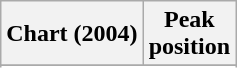<table class="wikitable sortable plainrowheaders">
<tr>
<th scope="col">Chart (2004)</th>
<th scope="col">Peak<br>position</th>
</tr>
<tr>
</tr>
<tr>
</tr>
</table>
